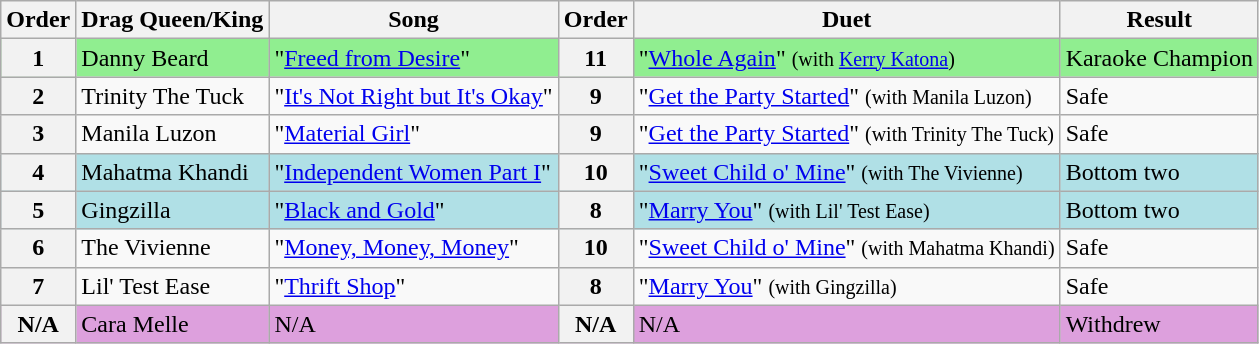<table class="wikitable sortable collapsed">
<tr style="text-align:Center; background:#cc;">
<th>Order</th>
<th>Drag Queen/King</th>
<th>Song</th>
<th>Order</th>
<th>Duet</th>
<th>Result</th>
</tr>
<tr style="background:lightgreen;">
<th>1</th>
<td>Danny Beard</td>
<td>"<a href='#'>Freed from Desire</a>"</td>
<th>11</th>
<td>"<a href='#'>Whole Again</a>" <small>(with <a href='#'>Kerry Katona</a>)</small></td>
<td>Karaoke Champion</td>
</tr>
<tr>
<th>2</th>
<td>Trinity The Tuck</td>
<td>"<a href='#'>It's Not Right but It's Okay</a>"</td>
<th>9</th>
<td>"<a href='#'>Get the Party Started</a>" <small>(with Manila Luzon)</small></td>
<td>Safe</td>
</tr>
<tr>
<th>3</th>
<td>Manila Luzon</td>
<td>"<a href='#'>Material Girl</a>"</td>
<th>9</th>
<td>"<a href='#'>Get the Party Started</a>" <small>(with Trinity The Tuck)</small></td>
<td>Safe</td>
</tr>
<tr style="background:#b0e0e6;">
<th>4</th>
<td>Mahatma Khandi</td>
<td>"<a href='#'>Independent Women Part I</a>"</td>
<th>10</th>
<td>"<a href='#'>Sweet Child o' Mine</a>" <small>(with The Vivienne)</small></td>
<td>Bottom two</td>
</tr>
<tr style="background:#b0e0e6;">
<th>5</th>
<td>Gingzilla</td>
<td>"<a href='#'>Black and Gold</a>"</td>
<th>8</th>
<td>"<a href='#'>Marry You</a>" <small>(with Lil' Test Ease)</small></td>
<td>Bottom two</td>
</tr>
<tr>
<th>6</th>
<td>The Vivienne</td>
<td>"<a href='#'>Money, Money, Money</a>"</td>
<th>10</th>
<td>"<a href='#'>Sweet Child o' Mine</a>" <small>(with Mahatma Khandi)</small></td>
<td>Safe</td>
</tr>
<tr>
<th>7</th>
<td>Lil' Test Ease</td>
<td>"<a href='#'>Thrift Shop</a>"</td>
<th>8</th>
<td>"<a href='#'>Marry You</a>" <small>(with Gingzilla)</small></td>
<td>Safe</td>
</tr>
<tr style="background:#DDA0DD">
<th>N/A</th>
<td>Cara Melle</td>
<td>N/A</td>
<th>N/A</th>
<td>N/A</td>
<td>Withdrew</td>
</tr>
</table>
